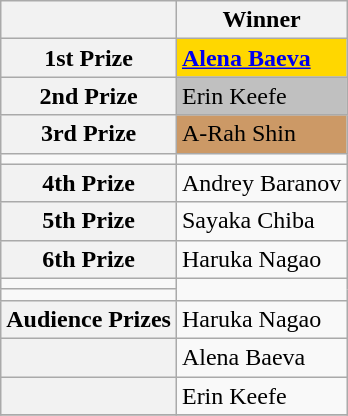<table class="wikitable">
<tr>
<th></th>
<th>Winner</th>
</tr>
<tr>
<th>1st Prize</th>
<td bgcolor="gold"> <strong><a href='#'>Alena Baeva</a></strong></td>
</tr>
<tr>
<th>2nd Prize</th>
<td bgcolor="silver"> Erin Keefe</td>
</tr>
<tr>
<th>3rd Prize</th>
<td bgcolor="cc9966"> A-Rah Shin</td>
</tr>
<tr>
<td></td>
<td></td>
</tr>
<tr>
<th>4th Prize</th>
<td> Andrey Baranov</td>
</tr>
<tr>
<th>5th Prize</th>
<td> Sayaka Chiba</td>
</tr>
<tr>
<th>6th Prize</th>
<td> Haruka Nagao</td>
</tr>
<tr>
<td></td>
</tr>
<tr>
<td></td>
</tr>
<tr>
<th>Audience Prizes</th>
<td> Haruka Nagao</td>
</tr>
<tr>
<th></th>
<td> Alena Baeva</td>
</tr>
<tr>
<th></th>
<td> Erin Keefe</td>
</tr>
<tr>
</tr>
</table>
